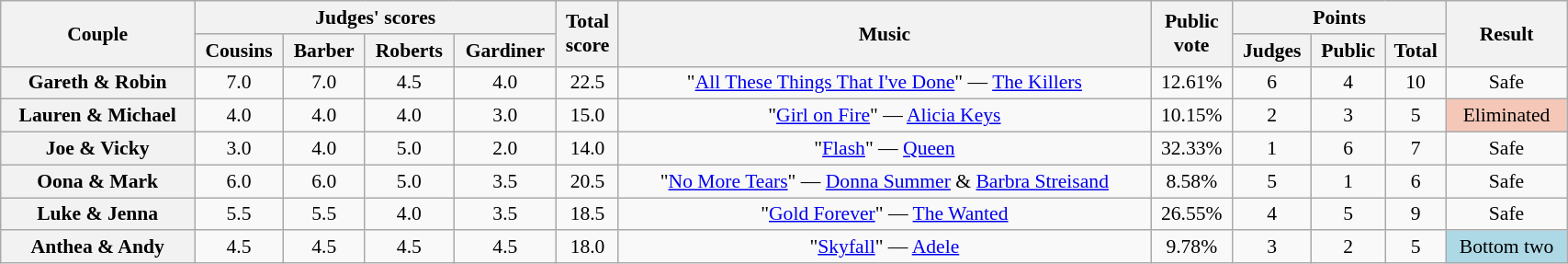<table class="wikitable sortable" style="text-align:center; font-size:90%; width:90%">
<tr>
<th scope="col" rowspan=2>Couple</th>
<th scope="col" colspan=4 class="unsortable">Judges' scores</th>
<th scope="col" rowspan=2>Total<br>score</th>
<th scope="col" rowspan=2 class="unsortable">Music</th>
<th scope="col" rowspan=2>Public<br>vote</th>
<th scope="col" colspan=3 class="unsortable">Points</th>
<th scope="col" rowspan=2 class="unsortable">Result</th>
</tr>
<tr>
<th class="unsortable">Cousins</th>
<th class="unsortable">Barber</th>
<th class="unsortable">Roberts</th>
<th class="unsortable">Gardiner</th>
<th class="unsortable">Judges</th>
<th class="unsortable">Public</th>
<th>Total</th>
</tr>
<tr>
<th scope="row">Gareth & Robin</th>
<td>7.0</td>
<td>7.0</td>
<td>4.5</td>
<td>4.0</td>
<td>22.5</td>
<td>"<a href='#'>All These Things That I've Done</a>" — <a href='#'>The Killers</a></td>
<td>12.61%</td>
<td>6</td>
<td>4</td>
<td>10</td>
<td>Safe</td>
</tr>
<tr>
<th scope="row">Lauren & Michael</th>
<td>4.0</td>
<td>4.0</td>
<td>4.0</td>
<td>3.0</td>
<td>15.0</td>
<td>"<a href='#'>Girl on Fire</a>" — <a href='#'>Alicia Keys</a></td>
<td>10.15%</td>
<td>2</td>
<td>3</td>
<td>5</td>
<td bgcolor="f4c7b8">Eliminated</td>
</tr>
<tr>
<th scope="row">Joe & Vicky</th>
<td>3.0</td>
<td>4.0</td>
<td>5.0</td>
<td>2.0</td>
<td>14.0</td>
<td>"<a href='#'>Flash</a>" — <a href='#'>Queen</a></td>
<td>32.33%</td>
<td>1</td>
<td>6</td>
<td>7</td>
<td>Safe</td>
</tr>
<tr>
<th scope="row">Oona & Mark</th>
<td>6.0</td>
<td>6.0</td>
<td>5.0</td>
<td>3.5</td>
<td>20.5</td>
<td>"<a href='#'>No More Tears</a>" — <a href='#'>Donna Summer</a> & <a href='#'>Barbra Streisand</a></td>
<td>8.58%</td>
<td>5</td>
<td>1</td>
<td>6</td>
<td>Safe</td>
</tr>
<tr>
<th scope="row">Luke & Jenna</th>
<td>5.5</td>
<td>5.5</td>
<td>4.0</td>
<td>3.5</td>
<td>18.5</td>
<td>"<a href='#'>Gold Forever</a>" — <a href='#'>The Wanted</a></td>
<td>26.55%</td>
<td>4</td>
<td>5</td>
<td>9</td>
<td>Safe</td>
</tr>
<tr>
<th scope="row">Anthea & Andy</th>
<td>4.5</td>
<td>4.5</td>
<td>4.5</td>
<td>4.5</td>
<td>18.0</td>
<td>"<a href='#'>Skyfall</a>" — <a href='#'>Adele</a></td>
<td>9.78%</td>
<td>3</td>
<td>2</td>
<td>5</td>
<td bgcolor=lightblue>Bottom two</td>
</tr>
</table>
